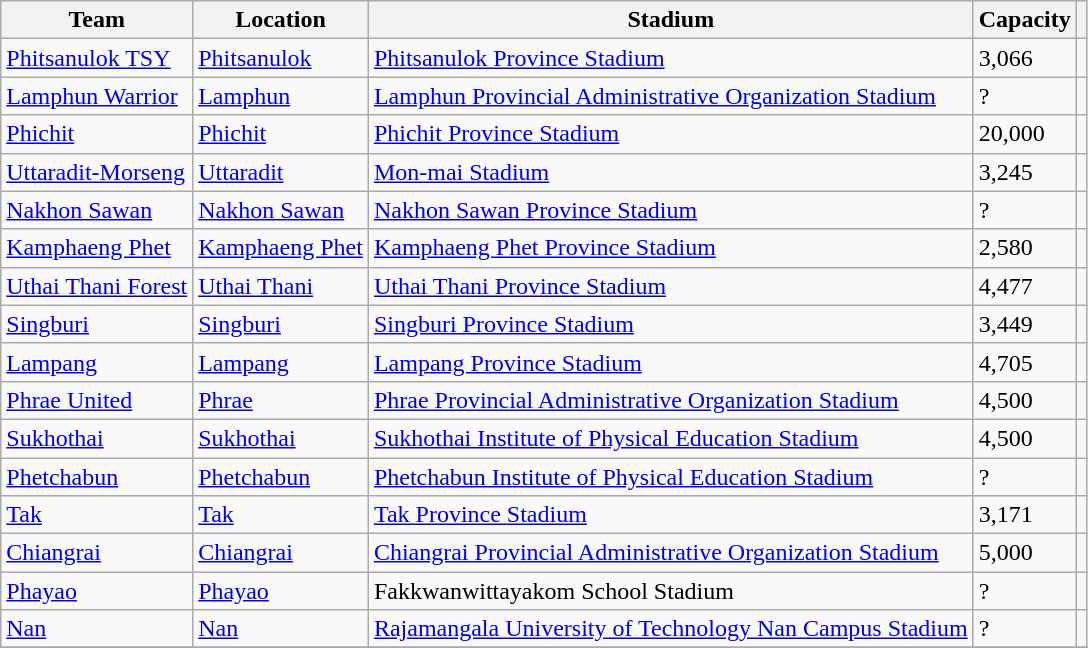<table class="wikitable sortable">
<tr>
<th>Team</th>
<th>Location</th>
<th>Stadium</th>
<th>Capacity</th>
<th class="unsortable"></th>
</tr>
<tr>
<td><a href='#'>Phitsanulok TSY</a></td>
<td><a href='#'>Phitsanulok</a></td>
<td><a href='#'>Phitsanulok Province Stadium</a></td>
<td>3,066</td>
<td></td>
</tr>
<tr>
<td><a href='#'>Lamphun Warrior</a></td>
<td><a href='#'>Lamphun</a></td>
<td><a href='#'>Lamphun Provincial Administrative Organization Stadium</a></td>
<td>?</td>
<td></td>
</tr>
<tr>
<td><a href='#'>Phichit</a></td>
<td><a href='#'>Phichit</a></td>
<td><a href='#'>Phichit Province Stadium</a></td>
<td>20,000</td>
<td></td>
</tr>
<tr>
<td><a href='#'>Uttaradit-Morseng</a></td>
<td><a href='#'>Uttaradit</a></td>
<td><a href='#'>Mon-mai Stadium</a></td>
<td>3,245</td>
<td></td>
</tr>
<tr>
<td><a href='#'>Nakhon Sawan</a></td>
<td><a href='#'>Nakhon Sawan</a></td>
<td><a href='#'>Nakhon Sawan Province Stadium</a></td>
<td>?</td>
<td></td>
</tr>
<tr>
<td><a href='#'>Kamphaeng Phet</a></td>
<td><a href='#'>Kamphaeng Phet</a></td>
<td><a href='#'>Kamphaeng Phet Province Stadium</a></td>
<td>2,580</td>
<td></td>
</tr>
<tr>
<td><a href='#'>Uthai Thani Forest</a></td>
<td><a href='#'>Uthai Thani</a></td>
<td><a href='#'>Uthai Thani Province Stadium</a></td>
<td>4,477</td>
<td></td>
</tr>
<tr>
<td><a href='#'>Singburi</a></td>
<td><a href='#'>Singburi</a></td>
<td><a href='#'>Singburi Province Stadium</a></td>
<td>3,449</td>
<td></td>
</tr>
<tr>
<td><a href='#'>Lampang</a></td>
<td><a href='#'>Lampang</a></td>
<td><a href='#'>Lampang Province Stadium</a></td>
<td>4,705</td>
<td></td>
</tr>
<tr>
<td><a href='#'>Phrae United</a></td>
<td><a href='#'>Phrae</a></td>
<td><a href='#'>Phrae Provincial Administrative Organization Stadium</a></td>
<td>4,500</td>
<td></td>
</tr>
<tr>
<td><a href='#'>Sukhothai</a></td>
<td><a href='#'>Sukhothai</a></td>
<td><a href='#'>Sukhothai Institute of Physical Education Stadium</a></td>
<td>4,500</td>
<td></td>
</tr>
<tr>
<td><a href='#'>Phetchabun</a></td>
<td><a href='#'>Phetchabun</a></td>
<td><a href='#'>Phetchabun Institute of Physical Education Stadium</a></td>
<td>?</td>
<td></td>
</tr>
<tr>
<td><a href='#'>Tak</a></td>
<td><a href='#'>Tak</a></td>
<td><a href='#'>Tak Province Stadium</a></td>
<td>3,171</td>
<td></td>
</tr>
<tr>
<td><a href='#'>Chiangrai</a></td>
<td><a href='#'>Chiangrai</a></td>
<td><a href='#'>Chiangrai Provincial Administrative Organization Stadium</a></td>
<td>5,000</td>
<td></td>
</tr>
<tr>
<td><a href='#'>Phayao</a></td>
<td><a href='#'>Phayao</a></td>
<td>Fakkwanwittayakom School Stadium</td>
<td>?</td>
<td></td>
</tr>
<tr>
<td><a href='#'>Nan</a></td>
<td><a href='#'>Nan</a></td>
<td><a href='#'>Rajamangala University of Technology Nan Campus Stadium</a></td>
<td>?</td>
<td></td>
</tr>
<tr>
</tr>
</table>
